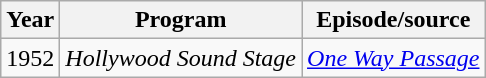<table class="wikitable">
<tr>
<th>Year</th>
<th>Program</th>
<th>Episode/source</th>
</tr>
<tr>
<td>1952</td>
<td><em>Hollywood Sound Stage</em></td>
<td><em><a href='#'>One Way Passage</a></em></td>
</tr>
</table>
